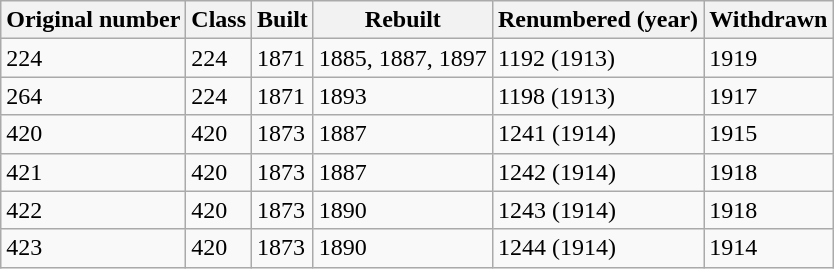<table class=wikitable>
<tr>
<th>Original number</th>
<th>Class</th>
<th>Built</th>
<th>Rebuilt</th>
<th>Renumbered (year)</th>
<th>Withdrawn</th>
</tr>
<tr>
<td>224</td>
<td>224</td>
<td>1871</td>
<td>1885, 1887, 1897</td>
<td>1192 (1913)</td>
<td>1919</td>
</tr>
<tr>
<td>264</td>
<td>224</td>
<td>1871</td>
<td>1893</td>
<td>1198 (1913)</td>
<td>1917</td>
</tr>
<tr>
<td>420</td>
<td>420</td>
<td>1873</td>
<td>1887</td>
<td>1241 (1914)</td>
<td>1915</td>
</tr>
<tr>
<td>421</td>
<td>420</td>
<td>1873</td>
<td>1887</td>
<td>1242 (1914)</td>
<td>1918</td>
</tr>
<tr>
<td>422</td>
<td>420</td>
<td>1873</td>
<td>1890</td>
<td>1243 (1914)</td>
<td>1918</td>
</tr>
<tr>
<td>423</td>
<td>420</td>
<td>1873</td>
<td>1890</td>
<td>1244 (1914)</td>
<td>1914</td>
</tr>
</table>
